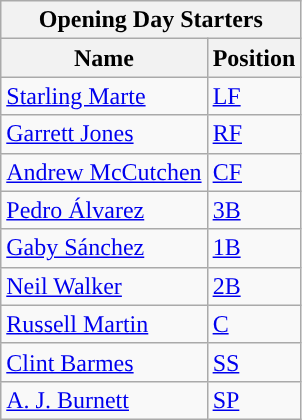<table class="wikitable" style="text-align:left">
<tr>
<th colspan="2">Opening Day Starters</th>
</tr>
<tr>
<th>Name</th>
<th>Position</th>
</tr>
<tr>
<td><a href='#'>Starling Marte</a></td>
<td><a href='#'>LF</a></td>
</tr>
<tr>
<td><a href='#'>Garrett Jones</a></td>
<td><a href='#'>RF</a></td>
</tr>
<tr>
<td><a href='#'>Andrew McCutchen</a></td>
<td><a href='#'>CF</a></td>
</tr>
<tr>
<td><a href='#'>Pedro Álvarez</a></td>
<td><a href='#'>3B</a></td>
</tr>
<tr>
<td><a href='#'>Gaby Sánchez</a></td>
<td><a href='#'>1B</a></td>
</tr>
<tr>
<td><a href='#'>Neil Walker</a></td>
<td><a href='#'>2B</a></td>
</tr>
<tr>
<td><a href='#'>Russell Martin</a></td>
<td><a href='#'>C</a></td>
</tr>
<tr>
<td><a href='#'>Clint Barmes</a></td>
<td><a href='#'>SS</a></td>
</tr>
<tr>
<td><a href='#'>A. J. Burnett</a></td>
<td><a href='#'>SP</a></td>
</tr>
</table>
